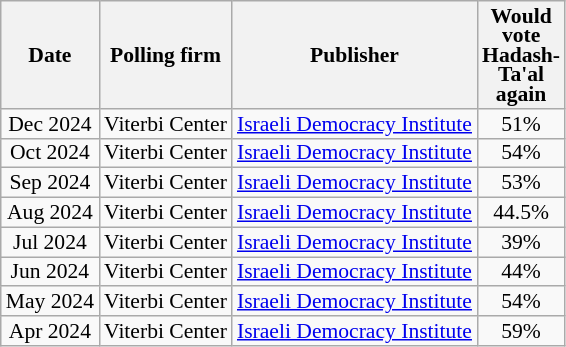<table class="wikitable sortable" style="text-align:center; font-size:90%; line-height:13px">
<tr>
<th>Date</th>
<th>Polling firm</th>
<th>Publisher</th>
<th>Would<br>vote<br>Hadash-<br>Ta'al<br>again</th>
</tr>
<tr>
<td data-sort-value=2024-12>Dec 2024</td>
<td>Viterbi Center</td>
<td><a href='#'>Israeli Democracy Institute</a></td>
<td>51%</td>
</tr>
<tr>
<td data-sort-value=2024-10>Oct 2024</td>
<td>Viterbi Center</td>
<td><a href='#'>Israeli Democracy Institute</a></td>
<td>54%</td>
</tr>
<tr>
<td data-sort-value=2024-09>Sep 2024</td>
<td>Viterbi Center</td>
<td><a href='#'>Israeli Democracy Institute</a></td>
<td>53%</td>
</tr>
<tr>
<td data-sort-value=2024-08>Aug 2024</td>
<td>Viterbi Center</td>
<td><a href='#'>Israeli Democracy Institute</a></td>
<td>44.5%</td>
</tr>
<tr>
<td data-sort-value=2024-07>Jul 2024</td>
<td>Viterbi Center</td>
<td><a href='#'>Israeli Democracy Institute</a></td>
<td>39%</td>
</tr>
<tr>
<td data-sort-value=2024-06>Jun 2024</td>
<td>Viterbi Center</td>
<td><a href='#'>Israeli Democracy Institute</a></td>
<td>44%</td>
</tr>
<tr>
<td data-sort-value=2024-05>May 2024</td>
<td>Viterbi Center</td>
<td><a href='#'>Israeli Democracy Institute</a></td>
<td>54%</td>
</tr>
<tr>
<td data-sort-value=2024-04>Apr 2024</td>
<td>Viterbi Center</td>
<td><a href='#'>Israeli Democracy Institute</a></td>
<td>59%</td>
</tr>
</table>
